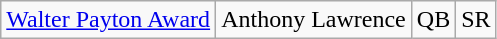<table class="wikitable">
<tr>
<td><a href='#'>Walter Payton Award</a></td>
<td>Anthony Lawrence</td>
<td>QB</td>
<td>SR</td>
</tr>
</table>
